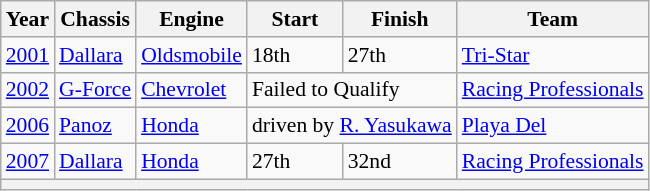<table class="wikitable" style="font-size: 90%;">
<tr>
<th>Year</th>
<th>Chassis</th>
<th>Engine</th>
<th>Start</th>
<th>Finish</th>
<th>Team</th>
</tr>
<tr>
<td><a href='#'>2001</a></td>
<td><a href='#'>Dallara</a></td>
<td><a href='#'>Oldsmobile</a></td>
<td>18th</td>
<td>27th</td>
<td nowrap><a href='#'>Tri-Star</a></td>
</tr>
<tr>
<td><a href='#'>2002</a></td>
<td><a href='#'>G-Force</a></td>
<td><a href='#'>Chevrolet</a></td>
<td colspan=2>Failed to Qualify</td>
<td nowrap><a href='#'>Racing Professionals</a></td>
</tr>
<tr>
<td><a href='#'>2006</a></td>
<td><a href='#'>Panoz</a></td>
<td><a href='#'>Honda</a></td>
<td colspan=2>driven by <a href='#'>R. Yasukawa</a></td>
<td nowrap><a href='#'>Playa Del</a></td>
</tr>
<tr>
<td><a href='#'>2007</a></td>
<td><a href='#'>Dallara</a></td>
<td><a href='#'>Honda</a></td>
<td>27th</td>
<td>32nd</td>
<td nowrap><a href='#'>Racing Professionals</a></td>
</tr>
<tr>
<th colspan="6"></th>
</tr>
</table>
